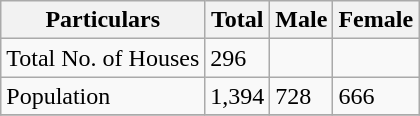<table class="wikitable sortable">
<tr>
<th>Particulars</th>
<th>Total</th>
<th>Male</th>
<th>Female</th>
</tr>
<tr>
<td>Total No. of Houses</td>
<td>296</td>
<td></td>
<td></td>
</tr>
<tr>
<td>Population</td>
<td>1,394</td>
<td>728</td>
<td>666</td>
</tr>
<tr>
</tr>
</table>
